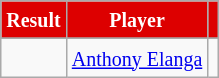<table class="wikitable" style="text-align:left">
<tr>
<th style="background:#DD0000; color:#FFFFFF; "><small>Result</small></th>
<th style="background:#DD0000;color:#FFFFFF; "><small>Player</small></th>
<th style="background:#DD0000; color:#FFFFFF; "><small></small></th>
</tr>
<tr>
</tr>
<tr>
<td></td>
<td><small> <a href='#'>Anthony Elanga</a></small></td>
<td><small></small></td>
</tr>
</table>
